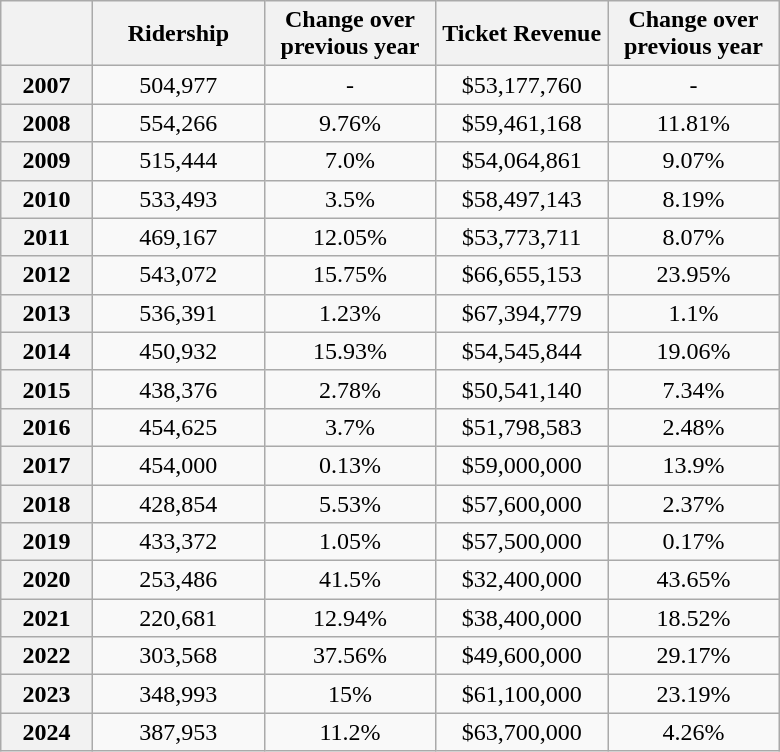<table class="wikitable"  style="text-align:center; width:520px; margin:auto;">
<tr>
<th style="width:50px"></th>
<th style="width:100px">Ridership</th>
<th style="width:100px">Change over previous year</th>
<th style="width:100px">Ticket Revenue</th>
<th style="width:100px">Change over previous year</th>
</tr>
<tr>
<th>2007</th>
<td>504,977</td>
<td>-</td>
<td>$53,177,760</td>
<td>-</td>
</tr>
<tr>
<th>2008</th>
<td>554,266</td>
<td>9.76%</td>
<td>$59,461,168</td>
<td>11.81%</td>
</tr>
<tr>
<th>2009</th>
<td>515,444</td>
<td>7.0%</td>
<td>$54,064,861</td>
<td>9.07%</td>
</tr>
<tr>
<th>2010</th>
<td>533,493</td>
<td>3.5%</td>
<td>$58,497,143</td>
<td>8.19%</td>
</tr>
<tr>
<th>2011</th>
<td>469,167</td>
<td>12.05%</td>
<td>$53,773,711</td>
<td>8.07%</td>
</tr>
<tr>
<th>2012</th>
<td>543,072</td>
<td>15.75%</td>
<td>$66,655,153</td>
<td>23.95%</td>
</tr>
<tr>
<th>2013</th>
<td>536,391</td>
<td>1.23%</td>
<td>$67,394,779</td>
<td>1.1%</td>
</tr>
<tr>
<th>2014</th>
<td>450,932</td>
<td>15.93%</td>
<td>$54,545,844</td>
<td>19.06%</td>
</tr>
<tr>
<th>2015</th>
<td>438,376</td>
<td>2.78%</td>
<td>$50,541,140</td>
<td>7.34%</td>
</tr>
<tr>
<th>2016</th>
<td>454,625</td>
<td>3.7%</td>
<td>$51,798,583</td>
<td>2.48%</td>
</tr>
<tr>
<th>2017</th>
<td>454,000</td>
<td>0.13%</td>
<td>$59,000,000</td>
<td>13.9%</td>
</tr>
<tr>
<th>2018</th>
<td>428,854</td>
<td>5.53%</td>
<td>$57,600,000</td>
<td>2.37%</td>
</tr>
<tr>
<th>2019</th>
<td>433,372</td>
<td>1.05%</td>
<td>$57,500,000</td>
<td>0.17%</td>
</tr>
<tr>
<th>2020</th>
<td>253,486</td>
<td>41.5%</td>
<td>$32,400,000</td>
<td>43.65%</td>
</tr>
<tr>
<th>2021</th>
<td>220,681</td>
<td>12.94%</td>
<td>$38,400,000</td>
<td>18.52%</td>
</tr>
<tr>
<th>2022</th>
<td>303,568</td>
<td>37.56%</td>
<td>$49,600,000</td>
<td>29.17%</td>
</tr>
<tr>
<th>2023</th>
<td>348,993</td>
<td>15%</td>
<td>$61,100,000</td>
<td>23.19%</td>
</tr>
<tr>
<th>2024</th>
<td>387,953</td>
<td>11.2%</td>
<td>$63,700,000</td>
<td>4.26%</td>
</tr>
</table>
